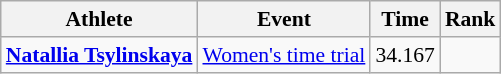<table class=wikitable style="font-size:90%">
<tr>
<th>Athlete</th>
<th>Event</th>
<th>Time</th>
<th>Rank</th>
</tr>
<tr align=center>
<td align=left><strong><a href='#'>Natallia Tsylinskaya</a></strong></td>
<td align=left><a href='#'>Women's time trial</a></td>
<td>34.167</td>
<td></td>
</tr>
</table>
